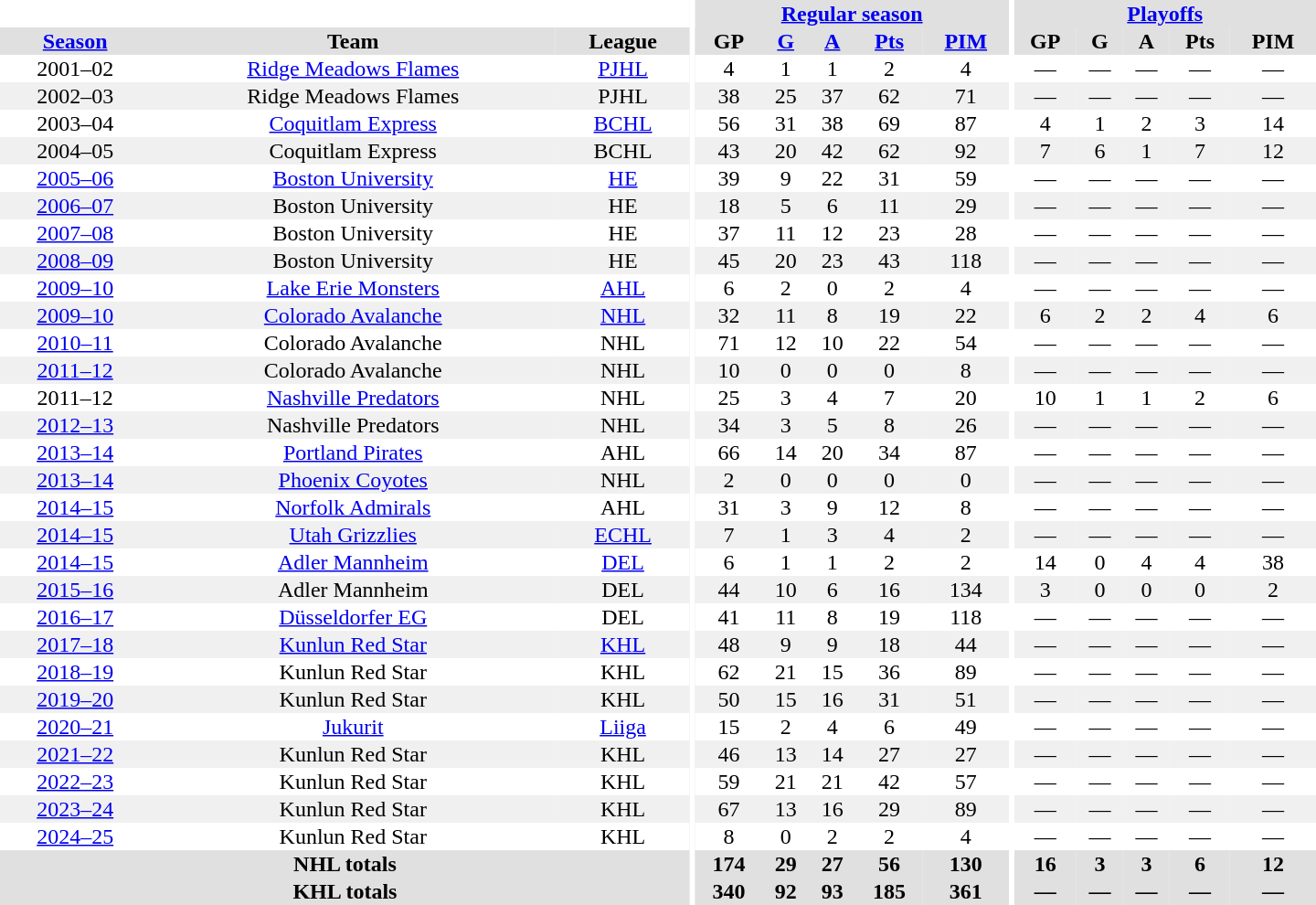<table border="0" cellpadding="1" cellspacing="0" style="text-align:center; width:60em">
<tr bgcolor="#e0e0e0">
<th colspan="3" bgcolor="#ffffff"></th>
<th rowspan="99" bgcolor="#ffffff"></th>
<th colspan="5"><a href='#'>Regular season</a></th>
<th rowspan="99" bgcolor="#ffffff"></th>
<th colspan="5"><a href='#'>Playoffs</a></th>
</tr>
<tr bgcolor="#e0e0e0">
<th><a href='#'>Season</a></th>
<th>Team</th>
<th>League</th>
<th>GP</th>
<th><a href='#'>G</a></th>
<th><a href='#'>A</a></th>
<th><a href='#'>Pts</a></th>
<th><a href='#'>PIM</a></th>
<th>GP</th>
<th>G</th>
<th>A</th>
<th>Pts</th>
<th>PIM</th>
</tr>
<tr>
<td>2001–02</td>
<td><a href='#'>Ridge Meadows Flames</a></td>
<td><a href='#'>PJHL</a></td>
<td>4</td>
<td>1</td>
<td>1</td>
<td>2</td>
<td>4</td>
<td>—</td>
<td>—</td>
<td>—</td>
<td>—</td>
<td>—</td>
</tr>
<tr style="background:#f0f0f0;">
<td>2002–03</td>
<td>Ridge Meadows Flames</td>
<td>PJHL</td>
<td>38</td>
<td>25</td>
<td>37</td>
<td>62</td>
<td>71</td>
<td>—</td>
<td>—</td>
<td>—</td>
<td>—</td>
<td>—</td>
</tr>
<tr>
<td>2003–04</td>
<td><a href='#'>Coquitlam Express</a></td>
<td><a href='#'>BCHL</a></td>
<td>56</td>
<td>31</td>
<td>38</td>
<td>69</td>
<td>87</td>
<td>4</td>
<td>1</td>
<td>2</td>
<td>3</td>
<td>14</td>
</tr>
<tr style="background:#f0f0f0;">
<td>2004–05</td>
<td>Coquitlam Express</td>
<td>BCHL</td>
<td>43</td>
<td>20</td>
<td>42</td>
<td>62</td>
<td>92</td>
<td>7</td>
<td>6</td>
<td>1</td>
<td>7</td>
<td>12</td>
</tr>
<tr>
<td><a href='#'>2005–06</a></td>
<td><a href='#'>Boston University</a></td>
<td><a href='#'>HE</a></td>
<td>39</td>
<td>9</td>
<td>22</td>
<td>31</td>
<td>59</td>
<td>—</td>
<td>—</td>
<td>—</td>
<td>—</td>
<td>—</td>
</tr>
<tr style="background:#f0f0f0;">
<td><a href='#'>2006–07</a></td>
<td>Boston University</td>
<td>HE</td>
<td>18</td>
<td>5</td>
<td>6</td>
<td>11</td>
<td>29</td>
<td>—</td>
<td>—</td>
<td>—</td>
<td>—</td>
<td>—</td>
</tr>
<tr>
<td><a href='#'>2007–08</a></td>
<td>Boston University</td>
<td>HE</td>
<td>37</td>
<td>11</td>
<td>12</td>
<td>23</td>
<td>28</td>
<td>—</td>
<td>—</td>
<td>—</td>
<td>—</td>
<td>—</td>
</tr>
<tr style="background:#f0f0f0;">
<td><a href='#'>2008–09</a></td>
<td>Boston University</td>
<td>HE</td>
<td>45</td>
<td>20</td>
<td>23</td>
<td>43</td>
<td>118</td>
<td>—</td>
<td>—</td>
<td>—</td>
<td>—</td>
<td>—</td>
</tr>
<tr>
<td><a href='#'>2009–10</a></td>
<td><a href='#'>Lake Erie Monsters</a></td>
<td><a href='#'>AHL</a></td>
<td>6</td>
<td>2</td>
<td>0</td>
<td>2</td>
<td>4</td>
<td>—</td>
<td>—</td>
<td>—</td>
<td>—</td>
<td>—</td>
</tr>
<tr style="background:#f0f0f0;">
<td><a href='#'>2009–10</a></td>
<td><a href='#'>Colorado Avalanche</a></td>
<td><a href='#'>NHL</a></td>
<td>32</td>
<td>11</td>
<td>8</td>
<td>19</td>
<td>22</td>
<td>6</td>
<td>2</td>
<td>2</td>
<td>4</td>
<td>6</td>
</tr>
<tr>
<td><a href='#'>2010–11</a></td>
<td>Colorado Avalanche</td>
<td>NHL</td>
<td>71</td>
<td>12</td>
<td>10</td>
<td>22</td>
<td>54</td>
<td>—</td>
<td>—</td>
<td>—</td>
<td>—</td>
<td>—</td>
</tr>
<tr style="background:#f0f0f0;">
<td><a href='#'>2011–12</a></td>
<td>Colorado Avalanche</td>
<td>NHL</td>
<td>10</td>
<td>0</td>
<td>0</td>
<td>0</td>
<td>8</td>
<td>—</td>
<td>—</td>
<td>—</td>
<td>—</td>
<td>—</td>
</tr>
<tr>
<td>2011–12</td>
<td><a href='#'>Nashville Predators</a></td>
<td>NHL</td>
<td>25</td>
<td>3</td>
<td>4</td>
<td>7</td>
<td>20</td>
<td>10</td>
<td>1</td>
<td>1</td>
<td>2</td>
<td>6</td>
</tr>
<tr style="background:#f0f0f0;">
<td><a href='#'>2012–13</a></td>
<td>Nashville Predators</td>
<td>NHL</td>
<td>34</td>
<td>3</td>
<td>5</td>
<td>8</td>
<td>26</td>
<td>—</td>
<td>—</td>
<td>—</td>
<td>—</td>
<td>—</td>
</tr>
<tr>
<td><a href='#'>2013–14</a></td>
<td><a href='#'>Portland Pirates</a></td>
<td>AHL</td>
<td>66</td>
<td>14</td>
<td>20</td>
<td>34</td>
<td>87</td>
<td>—</td>
<td>—</td>
<td>—</td>
<td>—</td>
<td>—</td>
</tr>
<tr style="background:#f0f0f0;">
<td><a href='#'>2013–14</a></td>
<td><a href='#'>Phoenix Coyotes</a></td>
<td>NHL</td>
<td>2</td>
<td>0</td>
<td>0</td>
<td>0</td>
<td>0</td>
<td>—</td>
<td>—</td>
<td>—</td>
<td>—</td>
<td>—</td>
</tr>
<tr>
<td><a href='#'>2014–15</a></td>
<td><a href='#'>Norfolk Admirals</a></td>
<td>AHL</td>
<td>31</td>
<td>3</td>
<td>9</td>
<td>12</td>
<td>8</td>
<td>—</td>
<td>—</td>
<td>—</td>
<td>—</td>
<td>—</td>
</tr>
<tr style="background:#f0f0f0;">
<td><a href='#'>2014–15</a></td>
<td><a href='#'>Utah Grizzlies</a></td>
<td><a href='#'>ECHL</a></td>
<td>7</td>
<td>1</td>
<td>3</td>
<td>4</td>
<td>2</td>
<td>—</td>
<td>—</td>
<td>—</td>
<td>—</td>
<td>—</td>
</tr>
<tr>
<td><a href='#'>2014–15</a></td>
<td><a href='#'>Adler Mannheim</a></td>
<td><a href='#'>DEL</a></td>
<td>6</td>
<td>1</td>
<td>1</td>
<td>2</td>
<td>2</td>
<td>14</td>
<td>0</td>
<td>4</td>
<td>4</td>
<td>38</td>
</tr>
<tr style="background:#f0f0f0;">
<td><a href='#'>2015–16</a></td>
<td>Adler Mannheim</td>
<td>DEL</td>
<td>44</td>
<td>10</td>
<td>6</td>
<td>16</td>
<td>134</td>
<td>3</td>
<td>0</td>
<td>0</td>
<td>0</td>
<td>2</td>
</tr>
<tr>
<td><a href='#'>2016–17</a></td>
<td><a href='#'>Düsseldorfer EG</a></td>
<td>DEL</td>
<td>41</td>
<td>11</td>
<td>8</td>
<td>19</td>
<td>118</td>
<td>—</td>
<td>—</td>
<td>—</td>
<td>—</td>
<td>—</td>
</tr>
<tr style="background:#f0f0f0;">
<td><a href='#'>2017–18</a></td>
<td><a href='#'>Kunlun Red Star</a></td>
<td><a href='#'>KHL</a></td>
<td>48</td>
<td>9</td>
<td>9</td>
<td>18</td>
<td>44</td>
<td>—</td>
<td>—</td>
<td>—</td>
<td>—</td>
<td>—</td>
</tr>
<tr>
<td><a href='#'>2018–19</a></td>
<td>Kunlun Red Star</td>
<td>KHL</td>
<td>62</td>
<td>21</td>
<td>15</td>
<td>36</td>
<td>89</td>
<td>—</td>
<td>—</td>
<td>—</td>
<td>—</td>
<td>—</td>
</tr>
<tr style="background:#f0f0f0;">
<td><a href='#'>2019–20</a></td>
<td>Kunlun Red Star</td>
<td>KHL</td>
<td>50</td>
<td>15</td>
<td>16</td>
<td>31</td>
<td>51</td>
<td>—</td>
<td>—</td>
<td>—</td>
<td>—</td>
<td>—</td>
</tr>
<tr>
<td><a href='#'>2020–21</a></td>
<td><a href='#'>Jukurit</a></td>
<td><a href='#'>Liiga</a></td>
<td>15</td>
<td>2</td>
<td>4</td>
<td>6</td>
<td>49</td>
<td>—</td>
<td>—</td>
<td>—</td>
<td>—</td>
<td>—</td>
</tr>
<tr style="background:#f0f0f0;">
<td><a href='#'>2021–22</a></td>
<td>Kunlun Red Star</td>
<td>KHL</td>
<td>46</td>
<td>13</td>
<td>14</td>
<td>27</td>
<td>27</td>
<td>—</td>
<td>—</td>
<td>—</td>
<td>—</td>
<td>—</td>
</tr>
<tr>
<td><a href='#'>2022–23</a></td>
<td>Kunlun Red Star</td>
<td>KHL</td>
<td>59</td>
<td>21</td>
<td>21</td>
<td>42</td>
<td>57</td>
<td>—</td>
<td>—</td>
<td>—</td>
<td>—</td>
<td>—</td>
</tr>
<tr style="background:#f0f0f0;">
<td><a href='#'>2023–24</a></td>
<td>Kunlun Red Star</td>
<td>KHL</td>
<td>67</td>
<td>13</td>
<td>16</td>
<td>29</td>
<td>89</td>
<td>—</td>
<td>—</td>
<td>—</td>
<td>—</td>
<td>—</td>
</tr>
<tr>
<td><a href='#'>2024–25</a></td>
<td>Kunlun Red Star</td>
<td>KHL</td>
<td>8</td>
<td>0</td>
<td>2</td>
<td>2</td>
<td>4</td>
<td>—</td>
<td>—</td>
<td>—</td>
<td>—</td>
<td>—</td>
</tr>
<tr bgcolor="#e0e0e0">
<th colspan="3">NHL totals</th>
<th>174</th>
<th>29</th>
<th>27</th>
<th>56</th>
<th>130</th>
<th>16</th>
<th>3</th>
<th>3</th>
<th>6</th>
<th>12</th>
</tr>
<tr bgcolor="#e0e0e0">
<th colspan="3">KHL totals</th>
<th>340</th>
<th>92</th>
<th>93</th>
<th>185</th>
<th>361</th>
<th>—</th>
<th>—</th>
<th>—</th>
<th>—</th>
<th>—</th>
</tr>
</table>
